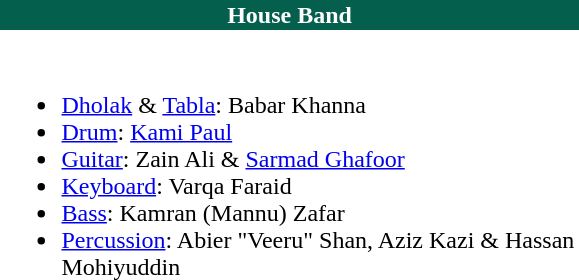<table style="border-spacing: 6px; border: 0px;">
<tr>
<th style="color:white; width:24em; background:#055F4D; text-align:center">House Band</th>
</tr>
<tr>
<td colspan="2"><br><ul><li><a href='#'>Dholak</a> & <a href='#'>Tabla</a>: Babar Khanna</li><li><a href='#'>Drum</a>: <a href='#'>Kami Paul</a></li><li><a href='#'>Guitar</a>: Zain Ali & <a href='#'>Sarmad Ghafoor</a></li><li><a href='#'>Keyboard</a>: Varqa Faraid</li><li><a href='#'>Bass</a>: Kamran (Mannu) Zafar</li><li><a href='#'>Percussion</a>: Abier "Veeru" Shan, Aziz Kazi & Hassan Mohiyuddin</li></ul></td>
</tr>
</table>
